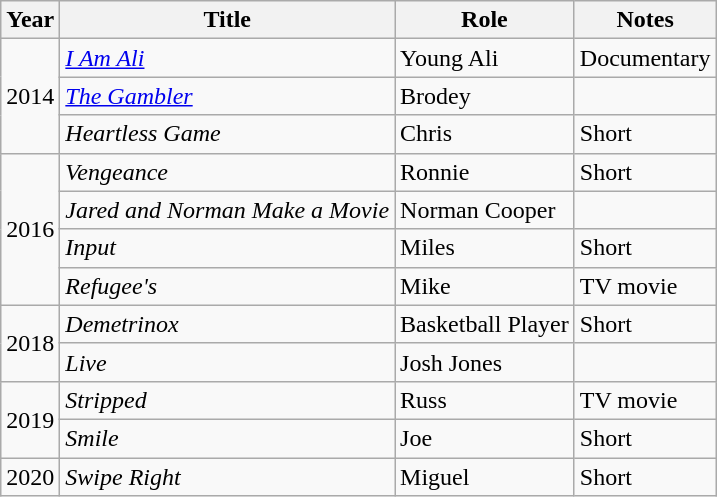<table class="wikitable sortable">
<tr>
<th>Year</th>
<th>Title</th>
<th>Role</th>
<th>Notes</th>
</tr>
<tr>
<td rowspan="3">2014</td>
<td><em><a href='#'>I Am Ali</a></em></td>
<td>Young Ali</td>
<td>Documentary</td>
</tr>
<tr>
<td><em><a href='#'>The Gambler</a></em></td>
<td>Brodey</td>
<td></td>
</tr>
<tr>
<td><em>Heartless Game</em></td>
<td>Chris</td>
<td>Short</td>
</tr>
<tr>
<td rowspan="4">2016</td>
<td><em>Vengeance</em></td>
<td>Ronnie</td>
<td>Short</td>
</tr>
<tr>
<td><em>Jared and Norman Make a Movie</em></td>
<td>Norman Cooper</td>
<td></td>
</tr>
<tr>
<td><em>Input</em></td>
<td>Miles</td>
<td>Short</td>
</tr>
<tr>
<td><em>Refugee's</em></td>
<td>Mike</td>
<td>TV movie</td>
</tr>
<tr>
<td rowspan="2">2018</td>
<td><em>Demetrinox</em></td>
<td>Basketball Player</td>
<td>Short</td>
</tr>
<tr>
<td><em>Live</em></td>
<td>Josh Jones</td>
<td></td>
</tr>
<tr>
<td rowspan="2">2019</td>
<td><em>Stripped</em></td>
<td>Russ</td>
<td>TV movie</td>
</tr>
<tr>
<td><em>Smile</em></td>
<td>Joe</td>
<td>Short</td>
</tr>
<tr>
<td>2020</td>
<td><em>Swipe Right</em></td>
<td>Miguel</td>
<td>Short</td>
</tr>
</table>
